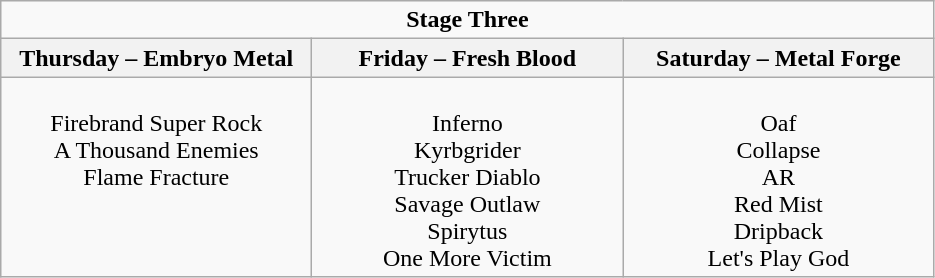<table class="wikitable">
<tr>
<td colspan="3" align="center"><strong>Stage Three</strong></td>
</tr>
<tr>
<th>Thursday – Embryo Metal</th>
<th>Friday – Fresh Blood</th>
<th>Saturday – Metal Forge</th>
</tr>
<tr>
<td valign="top" align="center" width=200><br>Firebrand Super Rock<br>
A Thousand Enemies<br>
Flame Fracture</td>
<td valign="top" align="center" width=200><br>Inferno<br>
Kyrbgrider<br>
Trucker Diablo<br>
Savage Outlaw<br>
Spirytus<br>
One More Victim</td>
<td valign="top" align="center" width=200><br>Oaf<br>
Collapse<br>
AR<br>
Red Mist<br>
Dripback<br>
Let's Play God</td>
</tr>
</table>
